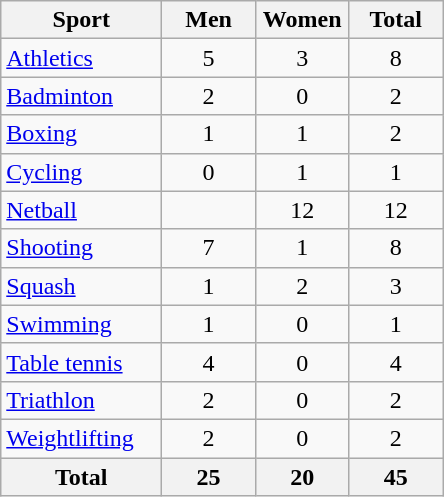<table class="wikitable sortable" style="text-align:center;">
<tr>
<th width=100>Sport</th>
<th width=55>Men</th>
<th width=55>Women</th>
<th width=55>Total</th>
</tr>
<tr>
<td align=left><a href='#'>Athletics</a></td>
<td>5</td>
<td>3</td>
<td>8</td>
</tr>
<tr>
<td align=left><a href='#'>Badminton</a></td>
<td>2</td>
<td>0</td>
<td>2</td>
</tr>
<tr>
<td align=left><a href='#'>Boxing</a></td>
<td>1</td>
<td>1</td>
<td>2</td>
</tr>
<tr>
<td align=left><a href='#'>Cycling</a></td>
<td>0</td>
<td>1</td>
<td>1</td>
</tr>
<tr>
<td align=left><a href='#'>Netball</a></td>
<td></td>
<td>12</td>
<td>12</td>
</tr>
<tr>
<td align=left><a href='#'>Shooting</a></td>
<td>7</td>
<td>1</td>
<td>8</td>
</tr>
<tr>
<td align=left><a href='#'>Squash</a></td>
<td>1</td>
<td>2</td>
<td>3</td>
</tr>
<tr>
<td align=left><a href='#'>Swimming</a></td>
<td>1</td>
<td>0</td>
<td>1</td>
</tr>
<tr>
<td align=left><a href='#'>Table tennis</a></td>
<td>4</td>
<td>0</td>
<td>4</td>
</tr>
<tr>
<td align=left><a href='#'>Triathlon</a></td>
<td>2</td>
<td>0</td>
<td>2</td>
</tr>
<tr>
<td align=left><a href='#'>Weightlifting</a></td>
<td>2</td>
<td>0</td>
<td>2</td>
</tr>
<tr>
<th>Total</th>
<th>25</th>
<th>20</th>
<th>45</th>
</tr>
</table>
